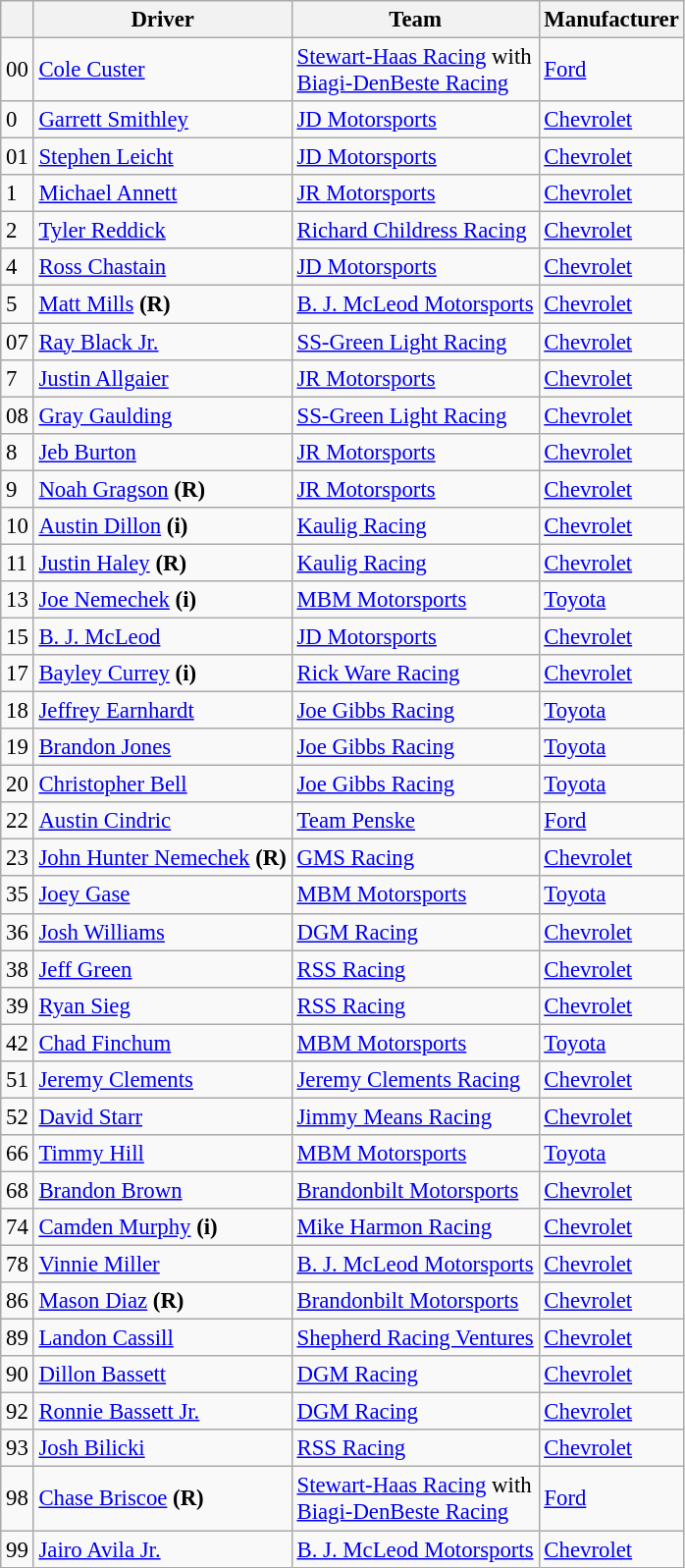<table class="wikitable" style="font-size:95%">
<tr>
<th></th>
<th>Driver</th>
<th>Team</th>
<th>Manufacturer</th>
</tr>
<tr>
<td>00</td>
<td><a href='#'>Cole Custer</a></td>
<td><a href='#'>Stewart-Haas Racing</a> with <br> <a href='#'>Biagi-DenBeste Racing</a></td>
<td><a href='#'>Ford</a></td>
</tr>
<tr>
<td>0</td>
<td><a href='#'>Garrett Smithley</a></td>
<td><a href='#'>JD Motorsports</a></td>
<td><a href='#'>Chevrolet</a></td>
</tr>
<tr>
<td>01</td>
<td><a href='#'>Stephen Leicht</a></td>
<td><a href='#'>JD Motorsports</a></td>
<td><a href='#'>Chevrolet</a></td>
</tr>
<tr>
<td>1</td>
<td><a href='#'>Michael Annett</a></td>
<td><a href='#'>JR Motorsports</a></td>
<td><a href='#'>Chevrolet</a></td>
</tr>
<tr>
<td>2</td>
<td><a href='#'>Tyler Reddick</a></td>
<td><a href='#'>Richard Childress Racing</a></td>
<td><a href='#'>Chevrolet</a></td>
</tr>
<tr>
<td>4</td>
<td><a href='#'>Ross Chastain</a></td>
<td><a href='#'>JD Motorsports</a></td>
<td><a href='#'>Chevrolet</a></td>
</tr>
<tr>
<td>5</td>
<td><a href='#'>Matt Mills</a> <strong>(R)</strong></td>
<td><a href='#'>B. J. McLeod Motorsports</a></td>
<td><a href='#'>Chevrolet</a></td>
</tr>
<tr>
<td>07</td>
<td><a href='#'>Ray Black Jr.</a></td>
<td><a href='#'>SS-Green Light Racing</a></td>
<td><a href='#'>Chevrolet</a></td>
</tr>
<tr>
<td>7</td>
<td><a href='#'>Justin Allgaier</a></td>
<td><a href='#'>JR Motorsports</a></td>
<td><a href='#'>Chevrolet</a></td>
</tr>
<tr>
<td>08</td>
<td><a href='#'>Gray Gaulding</a></td>
<td><a href='#'>SS-Green Light Racing</a></td>
<td><a href='#'>Chevrolet</a></td>
</tr>
<tr>
<td>8</td>
<td><a href='#'>Jeb Burton</a></td>
<td><a href='#'>JR Motorsports</a></td>
<td><a href='#'>Chevrolet</a></td>
</tr>
<tr>
<td>9</td>
<td><a href='#'>Noah Gragson</a> <strong>(R)</strong></td>
<td><a href='#'>JR Motorsports</a></td>
<td><a href='#'>Chevrolet</a></td>
</tr>
<tr>
<td>10</td>
<td><a href='#'>Austin Dillon</a> <strong>(i)</strong></td>
<td><a href='#'>Kaulig Racing</a></td>
<td><a href='#'>Chevrolet</a></td>
</tr>
<tr>
<td>11</td>
<td><a href='#'>Justin Haley</a> <strong>(R)</strong></td>
<td><a href='#'>Kaulig Racing</a></td>
<td><a href='#'>Chevrolet</a></td>
</tr>
<tr>
<td>13</td>
<td><a href='#'>Joe Nemechek</a> <strong>(i)</strong></td>
<td><a href='#'>MBM Motorsports</a></td>
<td><a href='#'>Toyota</a></td>
</tr>
<tr>
<td>15</td>
<td><a href='#'>B. J. McLeod</a></td>
<td><a href='#'>JD Motorsports</a></td>
<td><a href='#'>Chevrolet</a></td>
</tr>
<tr>
<td>17</td>
<td><a href='#'>Bayley Currey</a> <strong>(i)</strong></td>
<td><a href='#'>Rick Ware Racing</a></td>
<td><a href='#'>Chevrolet</a></td>
</tr>
<tr>
<td>18</td>
<td><a href='#'>Jeffrey Earnhardt</a></td>
<td><a href='#'>Joe Gibbs Racing</a></td>
<td><a href='#'>Toyota</a></td>
</tr>
<tr>
<td>19</td>
<td><a href='#'>Brandon Jones</a></td>
<td><a href='#'>Joe Gibbs Racing</a></td>
<td><a href='#'>Toyota</a></td>
</tr>
<tr>
<td>20</td>
<td><a href='#'>Christopher Bell</a></td>
<td><a href='#'>Joe Gibbs Racing</a></td>
<td><a href='#'>Toyota</a></td>
</tr>
<tr>
<td>22</td>
<td><a href='#'>Austin Cindric</a></td>
<td><a href='#'>Team Penske</a></td>
<td><a href='#'>Ford</a></td>
</tr>
<tr>
<td>23</td>
<td><a href='#'>John Hunter Nemechek</a> <strong>(R)</strong></td>
<td><a href='#'>GMS Racing</a></td>
<td><a href='#'>Chevrolet</a></td>
</tr>
<tr>
<td>35</td>
<td><a href='#'>Joey Gase</a></td>
<td><a href='#'>MBM Motorsports</a></td>
<td><a href='#'>Toyota</a></td>
</tr>
<tr>
<td>36</td>
<td><a href='#'>Josh Williams</a></td>
<td><a href='#'>DGM Racing</a></td>
<td><a href='#'>Chevrolet</a></td>
</tr>
<tr>
<td>38</td>
<td><a href='#'>Jeff Green</a></td>
<td><a href='#'>RSS Racing</a></td>
<td><a href='#'>Chevrolet</a></td>
</tr>
<tr>
<td>39</td>
<td><a href='#'>Ryan Sieg</a></td>
<td><a href='#'>RSS Racing</a></td>
<td><a href='#'>Chevrolet</a></td>
</tr>
<tr>
<td>42</td>
<td><a href='#'>Chad Finchum</a></td>
<td><a href='#'>MBM Motorsports</a></td>
<td><a href='#'>Toyota</a></td>
</tr>
<tr>
<td>51</td>
<td><a href='#'>Jeremy Clements</a></td>
<td><a href='#'>Jeremy Clements Racing</a></td>
<td><a href='#'>Chevrolet</a></td>
</tr>
<tr>
<td>52</td>
<td><a href='#'>David Starr</a></td>
<td><a href='#'>Jimmy Means Racing</a></td>
<td><a href='#'>Chevrolet</a></td>
</tr>
<tr>
<td>66</td>
<td><a href='#'>Timmy Hill</a></td>
<td><a href='#'>MBM Motorsports</a></td>
<td><a href='#'>Toyota</a></td>
</tr>
<tr>
<td>68</td>
<td><a href='#'>Brandon Brown</a></td>
<td><a href='#'>Brandonbilt Motorsports</a></td>
<td><a href='#'>Chevrolet</a></td>
</tr>
<tr>
<td>74</td>
<td><a href='#'>Camden Murphy</a> <strong>(i)</strong></td>
<td><a href='#'>Mike Harmon Racing</a></td>
<td><a href='#'>Chevrolet</a></td>
</tr>
<tr>
<td>78</td>
<td><a href='#'>Vinnie Miller</a></td>
<td><a href='#'>B. J. McLeod Motorsports</a></td>
<td><a href='#'>Chevrolet</a></td>
</tr>
<tr>
<td>86</td>
<td><a href='#'>Mason Diaz</a> <strong>(R)</strong></td>
<td><a href='#'>Brandonbilt Motorsports</a></td>
<td><a href='#'>Chevrolet</a></td>
</tr>
<tr>
<td>89</td>
<td><a href='#'>Landon Cassill</a></td>
<td><a href='#'>Shepherd Racing Ventures</a></td>
<td><a href='#'>Chevrolet</a></td>
</tr>
<tr>
<td>90</td>
<td><a href='#'>Dillon Bassett</a></td>
<td><a href='#'>DGM Racing</a></td>
<td><a href='#'>Chevrolet</a></td>
</tr>
<tr>
<td>92</td>
<td><a href='#'>Ronnie Bassett Jr.</a></td>
<td><a href='#'>DGM Racing</a></td>
<td><a href='#'>Chevrolet</a></td>
</tr>
<tr>
<td>93</td>
<td><a href='#'>Josh Bilicki</a></td>
<td><a href='#'>RSS Racing</a></td>
<td><a href='#'>Chevrolet</a></td>
</tr>
<tr>
<td>98</td>
<td><a href='#'>Chase Briscoe</a> <strong>(R)</strong></td>
<td><a href='#'>Stewart-Haas Racing</a> with <br> <a href='#'>Biagi-DenBeste Racing</a></td>
<td><a href='#'>Ford</a></td>
</tr>
<tr>
<td>99</td>
<td><a href='#'>Jairo Avila Jr.</a></td>
<td><a href='#'>B. J. McLeod Motorsports</a></td>
<td><a href='#'>Chevrolet</a></td>
</tr>
</table>
